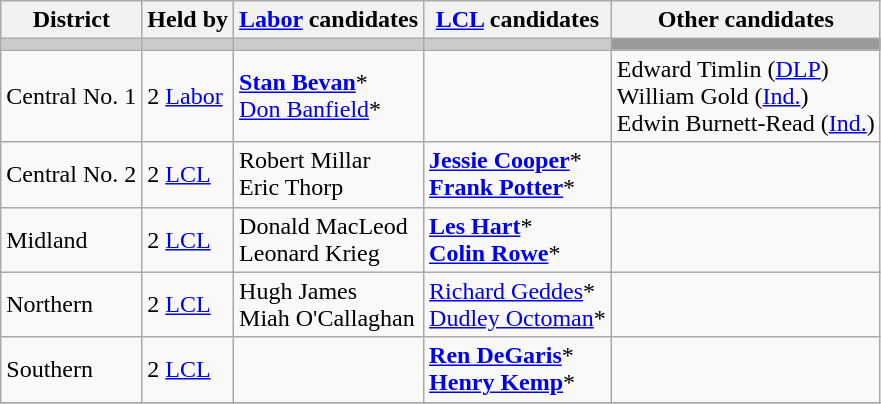<table class="wikitable">
<tr>
<th>District</th>
<th>Held by</th>
<th><a href='#'>Labor</a> candidates</th>
<th><a href='#'>LCL</a> candidates</th>
<th>Other candidates</th>
</tr>
<tr bgcolor="#cccccc">
<td></td>
<td></td>
<td></td>
<td></td>
<td bgcolor=#999999></td>
</tr>
<tr>
<td>Central No. 1</td>
<td>2 <a href='#'>Labor</a></td>
<td><strong><a href='#'>Stan Bevan</a></strong>* <br> <a href='#'>Don Banfield</a>*</td>
<td></td>
<td>Edward Timlin (<a href='#'>DLP</a>) <br> William Gold (<a href='#'>Ind.</a>) <br> Edwin Burnett-Read (<a href='#'>Ind.</a>)</td>
</tr>
<tr>
<td>Central No. 2</td>
<td>2 <a href='#'>LCL</a></td>
<td>Robert Millar <br> Eric Thorp</td>
<td><strong><a href='#'>Jessie Cooper</a></strong>* <br> <strong><a href='#'>Frank Potter</a></strong>*</td>
<td></td>
</tr>
<tr>
<td>Midland</td>
<td>2 <a href='#'>LCL</a></td>
<td>Donald MacLeod <br> Leonard Krieg</td>
<td><strong><a href='#'>Les Hart</a></strong>* <br> <strong><a href='#'>Colin Rowe</a></strong>*</td>
<td></td>
</tr>
<tr>
<td>Northern</td>
<td>2 <a href='#'>LCL</a></td>
<td>Hugh James <br> Miah O'Callaghan</td>
<td><a href='#'>Richard Geddes</a>* <br> <a href='#'>Dudley Octoman</a>*</td>
<td></td>
</tr>
<tr>
<td>Southern</td>
<td>2 <a href='#'>LCL</a></td>
<td></td>
<td><strong><a href='#'>Ren DeGaris</a></strong>* <br> <strong><a href='#'>Henry Kemp</a></strong>*</td>
<td></td>
</tr>
<tr>
</tr>
</table>
